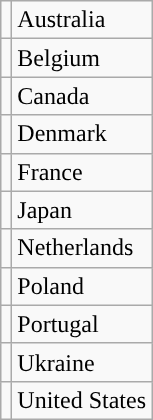<table class="wikitable">
<tr>
<td></td>
<td>Australia</td>
</tr>
<tr>
<td></td>
<td>Belgium</td>
</tr>
<tr>
<td></td>
<td>Canada</td>
</tr>
<tr>
<td></td>
<td>Denmark</td>
</tr>
<tr>
<td></td>
<td>France</td>
</tr>
<tr>
<td></td>
<td>Japan</td>
</tr>
<tr>
<td></td>
<td>Netherlands</td>
</tr>
<tr>
<td></td>
<td>Poland</td>
</tr>
<tr>
<td></td>
<td>Portugal</td>
</tr>
<tr>
<td></td>
<td>Ukraine</td>
</tr>
<tr>
<td></td>
<td>United States</td>
</tr>
</table>
